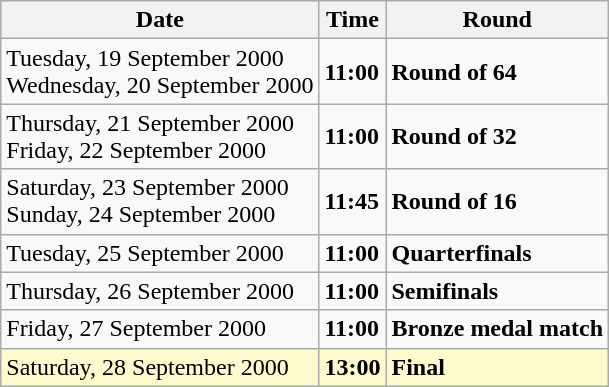<table class="wikitable">
<tr>
<th>Date</th>
<th>Time</th>
<th>Round</th>
</tr>
<tr>
<td>Tuesday, 19 September 2000<br>Wednesday, 20 September 2000</td>
<td><strong>11:00</strong></td>
<td><strong>Round of 64</strong></td>
</tr>
<tr>
<td>Thursday, 21 September 2000<br>Friday, 22 September 2000</td>
<td><strong>11:00</strong></td>
<td><strong>Round of 32</strong></td>
</tr>
<tr>
<td>Saturday, 23 September 2000<br>Sunday, 24 September 2000</td>
<td><strong>11:45</strong></td>
<td><strong>Round of 16</strong></td>
</tr>
<tr>
<td>Tuesday, 25 September 2000</td>
<td><strong>11:00</strong></td>
<td><strong>Quarterfinals</strong></td>
</tr>
<tr>
<td>Thursday, 26 September 2000</td>
<td><strong>11:00</strong></td>
<td><strong>Semifinals</strong></td>
</tr>
<tr>
<td>Friday, 27 September 2000</td>
<td><strong>11:00</strong></td>
<td><strong>Bronze medal match</strong></td>
</tr>
<tr style=background:lemonchiffon>
<td>Saturday, 28 September 2000</td>
<td><strong>13:00</strong></td>
<td><strong>Final</strong></td>
</tr>
</table>
